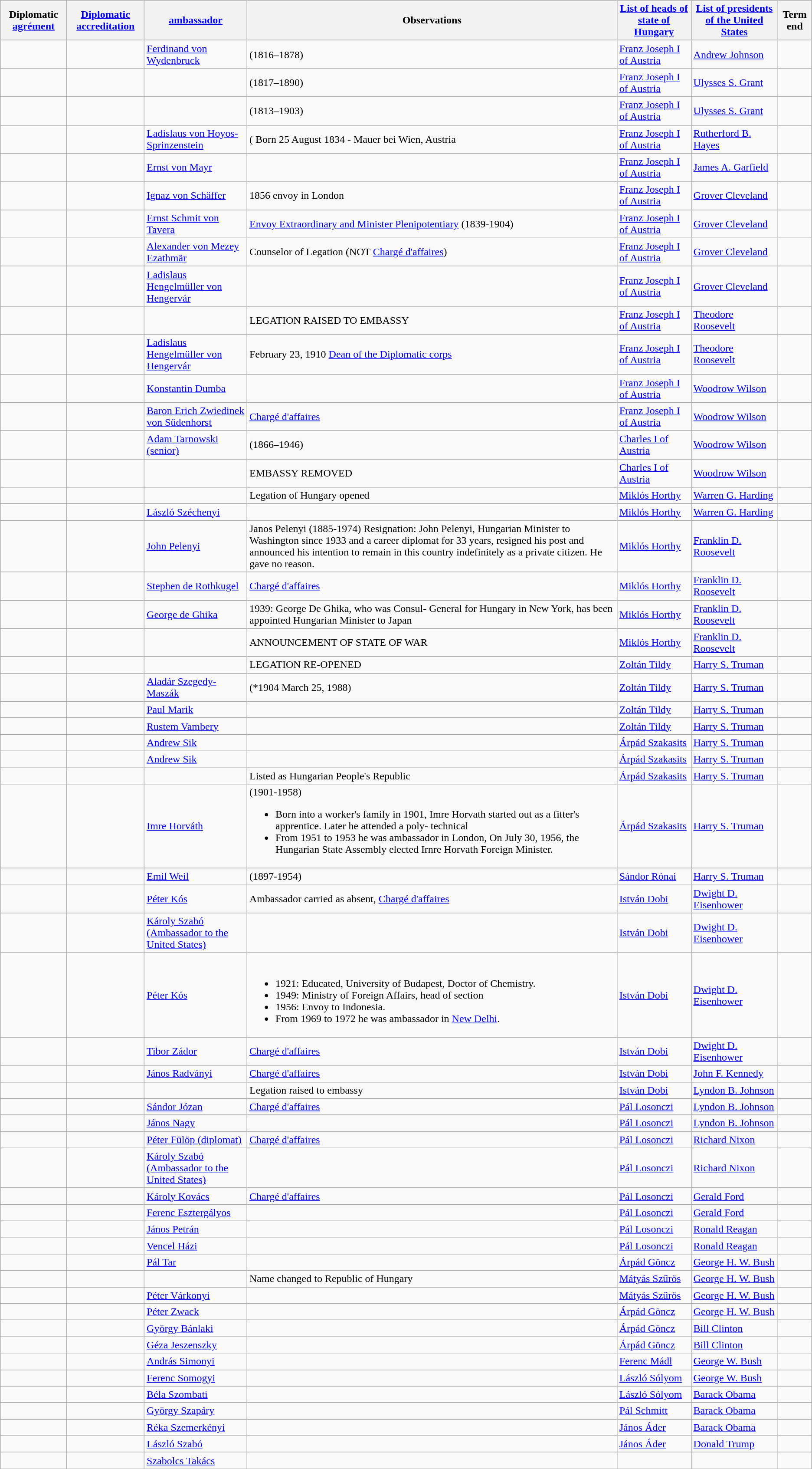<table class="wikitable sortable">
<tr>
<th>Diplomatic <a href='#'>agrément</a></th>
<th><a href='#'>Diplomatic accreditation</a></th>
<th><a href='#'>ambassador</a></th>
<th>Observations</th>
<th><a href='#'>List of heads of state of Hungary</a></th>
<th><a href='#'>List of presidents of the United States</a></th>
<th>Term end</th>
</tr>
<tr>
<td></td>
<td></td>
<td><a href='#'>Ferdinand von Wydenbruck</a></td>
<td>(1816–1878)</td>
<td><a href='#'>Franz Joseph I of Austria</a></td>
<td><a href='#'>Andrew Johnson</a></td>
<td></td>
</tr>
<tr>
<td></td>
<td></td>
<td></td>
<td>(1817–1890)</td>
<td><a href='#'>Franz Joseph I of Austria</a></td>
<td><a href='#'>Ulysses S. Grant</a></td>
<td></td>
</tr>
<tr>
<td></td>
<td></td>
<td></td>
<td>(1813–1903)</td>
<td><a href='#'>Franz Joseph I of Austria</a></td>
<td><a href='#'>Ulysses S. Grant</a></td>
<td></td>
</tr>
<tr>
<td></td>
<td></td>
<td><a href='#'>Ladislaus von Hoyos-Sprinzenstein</a></td>
<td>( Born 25 August 1834 - Mauer bei Wien, Austria</td>
<td><a href='#'>Franz Joseph I of Austria</a></td>
<td><a href='#'>Rutherford B. Hayes</a></td>
<td></td>
</tr>
<tr>
<td></td>
<td></td>
<td><a href='#'>Ernst von Mayr</a></td>
<td></td>
<td><a href='#'>Franz Joseph I of Austria</a></td>
<td><a href='#'>James A. Garfield</a></td>
<td></td>
</tr>
<tr>
<td></td>
<td></td>
<td><a href='#'>Ignaz von Schäffer</a></td>
<td>1856 envoy in London</td>
<td><a href='#'>Franz Joseph I of Austria</a></td>
<td><a href='#'>Grover Cleveland</a></td>
<td></td>
</tr>
<tr>
<td></td>
<td></td>
<td><a href='#'>Ernst Schmit von Tavera</a></td>
<td><a href='#'>Envoy Extraordinary and Minister Plenipotentiary</a> (1839-1904)</td>
<td><a href='#'>Franz Joseph I of Austria</a></td>
<td><a href='#'>Grover Cleveland</a></td>
<td></td>
</tr>
<tr>
<td></td>
<td></td>
<td><a href='#'>Alexander von Mezey Ezathmär</a></td>
<td>Counselor of Legation (NOT <a href='#'>Chargé d'affaires</a>)</td>
<td><a href='#'>Franz Joseph I of Austria</a></td>
<td><a href='#'>Grover Cleveland</a></td>
<td></td>
</tr>
<tr>
<td></td>
<td></td>
<td><a href='#'>Ladislaus Hengelmüller von Hengervár</a></td>
<td></td>
<td><a href='#'>Franz Joseph I of Austria</a></td>
<td><a href='#'>Grover Cleveland</a></td>
<td></td>
</tr>
<tr>
<td></td>
<td></td>
<td></td>
<td>LEGATION RAISED TO EMBASSY</td>
<td><a href='#'>Franz Joseph I of Austria</a></td>
<td><a href='#'>Theodore Roosevelt</a></td>
<td></td>
</tr>
<tr>
<td></td>
<td></td>
<td><a href='#'>Ladislaus Hengelmüller von Hengervár</a></td>
<td>February 23, 1910 <a href='#'>Dean of the Diplomatic corps</a></td>
<td><a href='#'>Franz Joseph I of Austria</a></td>
<td><a href='#'>Theodore Roosevelt</a></td>
<td></td>
</tr>
<tr>
<td></td>
<td></td>
<td><a href='#'>Konstantin Dumba</a></td>
<td></td>
<td><a href='#'>Franz Joseph I of Austria</a></td>
<td><a href='#'>Woodrow Wilson</a></td>
<td></td>
</tr>
<tr>
<td></td>
<td></td>
<td><a href='#'>Baron Erich Zwiedinek von Südenhorst</a></td>
<td><a href='#'>Chargé d'affaires</a></td>
<td><a href='#'>Franz Joseph I of Austria</a></td>
<td><a href='#'>Woodrow Wilson</a></td>
<td></td>
</tr>
<tr>
<td></td>
<td></td>
<td><a href='#'>Adam Tarnowski (senior)</a></td>
<td>(1866–1946)</td>
<td><a href='#'>Charles I of Austria</a></td>
<td><a href='#'>Woodrow Wilson</a></td>
<td></td>
</tr>
<tr>
<td></td>
<td></td>
<td></td>
<td>EMBASSY REMOVED</td>
<td><a href='#'>Charles I of Austria</a></td>
<td><a href='#'>Woodrow Wilson</a></td>
<td></td>
</tr>
<tr>
<td></td>
<td></td>
<td></td>
<td>Legation of Hungary opened</td>
<td><a href='#'>Miklós Horthy</a></td>
<td><a href='#'>Warren G. Harding</a></td>
<td></td>
</tr>
<tr>
<td></td>
<td></td>
<td><a href='#'>László Széchenyi</a></td>
<td></td>
<td><a href='#'>Miklós Horthy</a></td>
<td><a href='#'>Warren G. Harding</a></td>
<td></td>
</tr>
<tr>
<td></td>
<td></td>
<td><a href='#'>John Pelenyi</a></td>
<td>Janos Pelenyi (1885-1974) Resignation: John Pelenyi, Hungarian Minister to Washington since 1933 and a career diplomat for 33 years, resigned his post and announced his intention to remain in this country indefinitely as a private citizen. He gave no reason.</td>
<td><a href='#'>Miklós Horthy</a></td>
<td><a href='#'>Franklin D. Roosevelt</a></td>
<td></td>
</tr>
<tr>
<td></td>
<td></td>
<td><a href='#'>Stephen de Rothkugel</a></td>
<td><a href='#'>Chargé d'affaires</a></td>
<td><a href='#'>Miklós Horthy</a></td>
<td><a href='#'>Franklin D. Roosevelt</a></td>
<td></td>
</tr>
<tr>
<td></td>
<td></td>
<td><a href='#'>George de Ghika</a></td>
<td>1939: George De Ghika, who was Consul- General for Hungary in New York, has been appointed Hungarian Minister to Japan</td>
<td><a href='#'>Miklós Horthy</a></td>
<td><a href='#'>Franklin D. Roosevelt</a></td>
<td></td>
</tr>
<tr>
<td></td>
<td></td>
<td></td>
<td>ANNOUNCEMENT OF STATE OF WAR</td>
<td><a href='#'>Miklós Horthy</a></td>
<td><a href='#'>Franklin D. Roosevelt</a></td>
<td></td>
</tr>
<tr>
<td></td>
<td></td>
<td></td>
<td>LEGATION RE-OPENED</td>
<td><a href='#'>Zoltán Tildy</a></td>
<td><a href='#'>Harry S. Truman</a></td>
<td></td>
</tr>
<tr>
<td></td>
<td></td>
<td><a href='#'>Aladár Szegedy-Maszák</a></td>
<td>(*1904 March 25, 1988)</td>
<td><a href='#'>Zoltán Tildy</a></td>
<td><a href='#'>Harry S. Truman</a></td>
<td></td>
</tr>
<tr>
<td></td>
<td></td>
<td><a href='#'>Paul Marik</a></td>
<td></td>
<td><a href='#'>Zoltán Tildy</a></td>
<td><a href='#'>Harry S. Truman</a></td>
<td></td>
</tr>
<tr>
<td></td>
<td></td>
<td><a href='#'>Rustem Vambery</a></td>
<td></td>
<td><a href='#'>Zoltán Tildy</a></td>
<td><a href='#'>Harry S. Truman</a></td>
<td></td>
</tr>
<tr>
<td></td>
<td></td>
<td><a href='#'>Andrew Sik</a></td>
<td></td>
<td><a href='#'>Árpád Szakasits</a></td>
<td><a href='#'>Harry S. Truman</a></td>
<td></td>
</tr>
<tr>
<td></td>
<td></td>
<td><a href='#'>Andrew Sik</a></td>
<td></td>
<td><a href='#'>Árpád Szakasits</a></td>
<td><a href='#'>Harry S. Truman</a></td>
<td></td>
</tr>
<tr>
<td></td>
<td></td>
<td></td>
<td>Listed as Hungarian People's Republic</td>
<td><a href='#'>Árpád Szakasits</a></td>
<td><a href='#'>Harry S. Truman</a></td>
<td></td>
</tr>
<tr>
<td></td>
<td></td>
<td><a href='#'>Imre Horváth</a></td>
<td>(1901-1958)<br><ul><li>Born into a worker's family in 1901, Imre Horvath started out as a fitter's apprentice. Later he attended a poly- technical</li><li>From 1951 to 1953 he was ambassador in London, On July 30, 1956, the Hungarian State Assembly elected Irnre Horvath Foreign Minister.</li></ul></td>
<td><a href='#'>Árpád Szakasits</a></td>
<td><a href='#'>Harry S. Truman</a></td>
<td></td>
</tr>
<tr>
<td></td>
<td></td>
<td><a href='#'>Emil Weil</a></td>
<td>(1897-1954)</td>
<td><a href='#'>Sándor Rónai</a></td>
<td><a href='#'>Harry S. Truman</a></td>
<td></td>
</tr>
<tr>
<td></td>
<td></td>
<td><a href='#'>Péter Kós</a></td>
<td>Ambassador carried as absent, <a href='#'>Chargé d'affaires</a></td>
<td><a href='#'>István Dobi</a></td>
<td><a href='#'>Dwight D. Eisenhower</a></td>
<td></td>
</tr>
<tr>
<td></td>
<td></td>
<td><a href='#'>Károly Szabó (Ambassador to the United States)</a></td>
<td></td>
<td><a href='#'>István Dobi</a></td>
<td><a href='#'>Dwight D. Eisenhower</a></td>
<td></td>
</tr>
<tr>
<td></td>
<td></td>
<td><a href='#'>Péter Kós</a></td>
<td><br><ul><li>1921: Educated, University of Budapest, Doctor of Chemistry.</li><li>1949: Ministry of Foreign Affairs, head of section</li><li>1956: Envoy to Indonesia.</li><li>From 1969 to 1972 he was ambassador in <a href='#'>New Delhi</a>.</li></ul></td>
<td><a href='#'>István Dobi</a></td>
<td><a href='#'>Dwight D. Eisenhower</a></td>
<td></td>
</tr>
<tr>
<td></td>
<td></td>
<td><a href='#'>Tibor Zádor</a></td>
<td><a href='#'>Chargé d'affaires</a></td>
<td><a href='#'>István Dobi</a></td>
<td><a href='#'>Dwight D. Eisenhower</a></td>
<td></td>
</tr>
<tr>
<td></td>
<td></td>
<td><a href='#'>János Radványi</a></td>
<td><a href='#'>Chargé d'affaires</a></td>
<td><a href='#'>István Dobi</a></td>
<td><a href='#'>John F. Kennedy</a></td>
<td></td>
</tr>
<tr>
<td></td>
<td></td>
<td></td>
<td>Legation raised to embassy</td>
<td><a href='#'>István Dobi</a></td>
<td><a href='#'>Lyndon B. Johnson</a></td>
<td></td>
</tr>
<tr>
<td></td>
<td></td>
<td><a href='#'>Sándor Józan</a></td>
<td><a href='#'>Chargé d'affaires</a></td>
<td><a href='#'>Pál Losonczi</a></td>
<td><a href='#'>Lyndon B. Johnson</a></td>
<td></td>
</tr>
<tr>
<td></td>
<td></td>
<td><a href='#'>János Nagy</a></td>
<td></td>
<td><a href='#'>Pál Losonczi</a></td>
<td><a href='#'>Lyndon B. Johnson</a></td>
<td></td>
</tr>
<tr>
<td></td>
<td></td>
<td><a href='#'>Péter Fülöp (diplomat)</a></td>
<td><a href='#'>Chargé d'affaires</a></td>
<td><a href='#'>Pál Losonczi</a></td>
<td><a href='#'>Richard Nixon</a></td>
<td></td>
</tr>
<tr>
<td></td>
<td></td>
<td><a href='#'>Károly Szabó (Ambassador to the United States)</a></td>
<td></td>
<td><a href='#'>Pál Losonczi</a></td>
<td><a href='#'>Richard Nixon</a></td>
<td></td>
</tr>
<tr>
<td></td>
<td></td>
<td><a href='#'>Károly Kovács</a></td>
<td><a href='#'>Chargé d'affaires</a></td>
<td><a href='#'>Pál Losonczi</a></td>
<td><a href='#'>Gerald Ford</a></td>
<td></td>
</tr>
<tr>
<td></td>
<td></td>
<td><a href='#'>Ferenc Esztergályos</a></td>
<td></td>
<td><a href='#'>Pál Losonczi</a></td>
<td><a href='#'>Gerald Ford</a></td>
<td></td>
</tr>
<tr>
<td></td>
<td></td>
<td><a href='#'>János Petrán</a></td>
<td></td>
<td><a href='#'>Pál Losonczi</a></td>
<td><a href='#'>Ronald Reagan</a></td>
<td></td>
</tr>
<tr>
<td></td>
<td></td>
<td><a href='#'>Vencel Házi</a></td>
<td></td>
<td><a href='#'>Pál Losonczi</a></td>
<td><a href='#'>Ronald Reagan</a></td>
<td></td>
</tr>
<tr>
<td></td>
<td></td>
<td><a href='#'>Pál Tar</a></td>
<td></td>
<td><a href='#'>Árpád Göncz</a></td>
<td><a href='#'>George H. W. Bush</a></td>
<td></td>
</tr>
<tr>
<td></td>
<td></td>
<td></td>
<td>Name changed to Republic of Hungary</td>
<td><a href='#'>Mátyás Szűrös</a></td>
<td><a href='#'>George H. W. Bush</a></td>
<td></td>
</tr>
<tr>
<td></td>
<td></td>
<td><a href='#'>Péter Várkonyi</a></td>
<td></td>
<td><a href='#'>Mátyás Szűrös</a></td>
<td><a href='#'>George H. W. Bush</a></td>
<td></td>
</tr>
<tr>
<td></td>
<td></td>
<td><a href='#'>Péter Zwack</a></td>
<td></td>
<td><a href='#'>Árpád Göncz</a></td>
<td><a href='#'>George H. W. Bush</a></td>
<td></td>
</tr>
<tr>
<td></td>
<td></td>
<td><a href='#'>György Bánlaki</a></td>
<td></td>
<td><a href='#'>Árpád Göncz</a></td>
<td><a href='#'>Bill Clinton</a></td>
<td></td>
</tr>
<tr>
<td></td>
<td></td>
<td><a href='#'>Géza Jeszenszky</a></td>
<td></td>
<td><a href='#'>Árpád Göncz</a></td>
<td><a href='#'>Bill Clinton</a></td>
<td></td>
</tr>
<tr>
<td></td>
<td></td>
<td><a href='#'>András Simonyi</a></td>
<td></td>
<td><a href='#'>Ferenc Mádl</a></td>
<td><a href='#'>George W. Bush</a></td>
<td></td>
</tr>
<tr>
<td></td>
<td></td>
<td><a href='#'>Ferenc Somogyi</a></td>
<td></td>
<td><a href='#'>László Sólyom</a></td>
<td><a href='#'>George W. Bush</a></td>
<td></td>
</tr>
<tr>
<td></td>
<td></td>
<td><a href='#'>Béla Szombati</a></td>
<td></td>
<td><a href='#'>László Sólyom</a></td>
<td><a href='#'>Barack Obama</a></td>
<td></td>
</tr>
<tr>
<td></td>
<td></td>
<td><a href='#'>György Szapáry</a></td>
<td></td>
<td><a href='#'>Pál Schmitt</a></td>
<td><a href='#'>Barack Obama</a></td>
<td></td>
</tr>
<tr>
<td></td>
<td></td>
<td><a href='#'>Réka Szemerkényi</a></td>
<td></td>
<td><a href='#'>János Áder</a></td>
<td><a href='#'>Barack Obama</a></td>
<td></td>
</tr>
<tr>
<td></td>
<td></td>
<td><a href='#'>László Szabó</a></td>
<td></td>
<td><a href='#'>János Áder</a></td>
<td><a href='#'>Donald Trump</a></td>
<td></td>
</tr>
<tr>
<td></td>
<td></td>
<td><a href='#'>Szabolcs Takács</a></td>
<td></td>
<td></td>
<td></td>
<td></td>
</tr>
</table>
